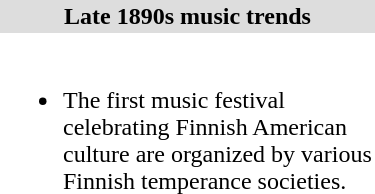<table align="right" border="0" cellpadding="2" width=250 cellspacing="0" style="margin-left:0.5em;" class="toccolours">
<tr>
<th style="background:#ddd;">Late 1890s music trends</th>
</tr>
<tr>
<td><br><ul><li>The first music festival celebrating Finnish American culture are organized by various Finnish temperance societies.</li></ul></td>
</tr>
</table>
